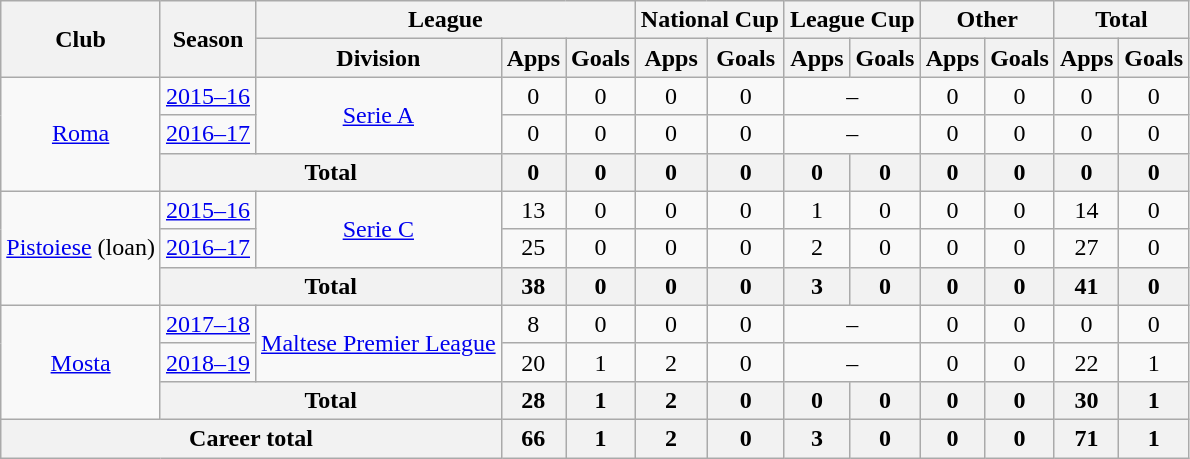<table class="wikitable" style="text-align: center">
<tr>
<th rowspan="2">Club</th>
<th rowspan="2">Season</th>
<th colspan="3">League</th>
<th colspan="2">National Cup</th>
<th colspan="2">League Cup</th>
<th colspan="2">Other</th>
<th colspan="2">Total</th>
</tr>
<tr>
<th>Division</th>
<th>Apps</th>
<th>Goals</th>
<th>Apps</th>
<th>Goals</th>
<th>Apps</th>
<th>Goals</th>
<th>Apps</th>
<th>Goals</th>
<th>Apps</th>
<th>Goals</th>
</tr>
<tr>
<td rowspan="3"><a href='#'>Roma</a></td>
<td><a href='#'>2015–16</a></td>
<td rowspan="2"><a href='#'>Serie A</a></td>
<td>0</td>
<td>0</td>
<td>0</td>
<td>0</td>
<td colspan="2">–</td>
<td>0</td>
<td>0</td>
<td>0</td>
<td>0</td>
</tr>
<tr>
<td><a href='#'>2016–17</a></td>
<td>0</td>
<td>0</td>
<td>0</td>
<td>0</td>
<td colspan="2">–</td>
<td>0</td>
<td>0</td>
<td>0</td>
<td>0</td>
</tr>
<tr>
<th colspan="2">Total</th>
<th>0</th>
<th>0</th>
<th>0</th>
<th>0</th>
<th>0</th>
<th>0</th>
<th>0</th>
<th>0</th>
<th>0</th>
<th>0</th>
</tr>
<tr>
<td rowspan="3"><a href='#'>Pistoiese</a> (loan)</td>
<td><a href='#'>2015–16</a></td>
<td rowspan="2"><a href='#'>Serie C</a></td>
<td>13</td>
<td>0</td>
<td>0</td>
<td>0</td>
<td>1</td>
<td>0</td>
<td>0</td>
<td>0</td>
<td>14</td>
<td>0</td>
</tr>
<tr>
<td><a href='#'>2016–17</a></td>
<td>25</td>
<td>0</td>
<td>0</td>
<td>0</td>
<td>2</td>
<td>0</td>
<td>0</td>
<td>0</td>
<td>27</td>
<td>0</td>
</tr>
<tr>
<th colspan="2">Total</th>
<th>38</th>
<th>0</th>
<th>0</th>
<th>0</th>
<th>3</th>
<th>0</th>
<th>0</th>
<th>0</th>
<th>41</th>
<th>0</th>
</tr>
<tr>
<td rowspan="3"><a href='#'>Mosta</a></td>
<td><a href='#'>2017–18</a></td>
<td rowspan="2"><a href='#'>Maltese Premier League</a></td>
<td>8</td>
<td>0</td>
<td>0</td>
<td>0</td>
<td colspan="2">–</td>
<td>0</td>
<td>0</td>
<td>0</td>
<td>0</td>
</tr>
<tr>
<td><a href='#'>2018–19</a></td>
<td>20</td>
<td>1</td>
<td>2</td>
<td>0</td>
<td colspan="2">–</td>
<td>0</td>
<td>0</td>
<td>22</td>
<td>1</td>
</tr>
<tr>
<th colspan="2">Total</th>
<th>28</th>
<th>1</th>
<th>2</th>
<th>0</th>
<th>0</th>
<th>0</th>
<th>0</th>
<th>0</th>
<th>30</th>
<th>1</th>
</tr>
<tr>
<th colspan="3">Career total</th>
<th>66</th>
<th>1</th>
<th>2</th>
<th>0</th>
<th>3</th>
<th>0</th>
<th>0</th>
<th>0</th>
<th>71</th>
<th>1</th>
</tr>
</table>
